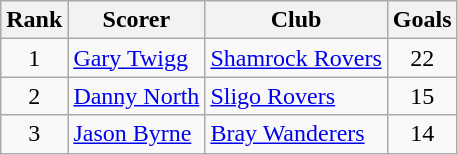<table class="wikitable" style="text-align:center">
<tr>
<th>Rank</th>
<th>Scorer</th>
<th>Club</th>
<th>Goals</th>
</tr>
<tr>
<td>1</td>
<td align="left"> <a href='#'>Gary Twigg</a></td>
<td align="left"><a href='#'>Shamrock Rovers</a></td>
<td>22</td>
</tr>
<tr>
<td>2</td>
<td align="left"> <a href='#'>Danny North</a></td>
<td align="left"><a href='#'>Sligo Rovers</a></td>
<td>15</td>
</tr>
<tr>
<td>3</td>
<td align="left"> <a href='#'>Jason Byrne</a></td>
<td align="left"><a href='#'>Bray Wanderers</a></td>
<td>14</td>
</tr>
</table>
